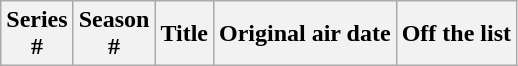<table class="wikitable plainrowheaders">
<tr>
<th>Series<br># </th>
<th>Season<br># </th>
<th>Title</th>
<th>Original air date</th>
<th>Off the list<br>






</th>
</tr>
</table>
